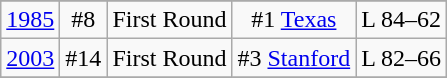<table class="wikitable" style="text-align:center">
<tr>
</tr>
<tr>
<td rowspan=1><a href='#'>1985</a></td>
<td>#8</td>
<td>First Round</td>
<td>#1 <a href='#'>Texas</a></td>
<td>L 84–62</td>
</tr>
<tr style="text-align:center;">
<td rowspan=1><a href='#'>2003</a></td>
<td>#14</td>
<td>First Round</td>
<td>#3 <a href='#'>Stanford</a></td>
<td>L 82–66</td>
</tr>
<tr style="text-align:center;">
</tr>
</table>
